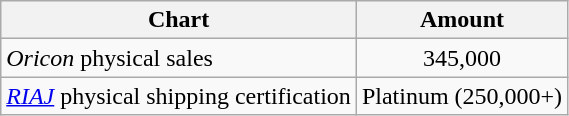<table class="wikitable">
<tr>
<th>Chart</th>
<th>Amount</th>
</tr>
<tr>
<td><em>Oricon</em> physical sales</td>
<td align="center">345,000</td>
</tr>
<tr>
<td><em><a href='#'>RIAJ</a></em> physical shipping certification</td>
<td align="center">Platinum (250,000+)</td>
</tr>
</table>
